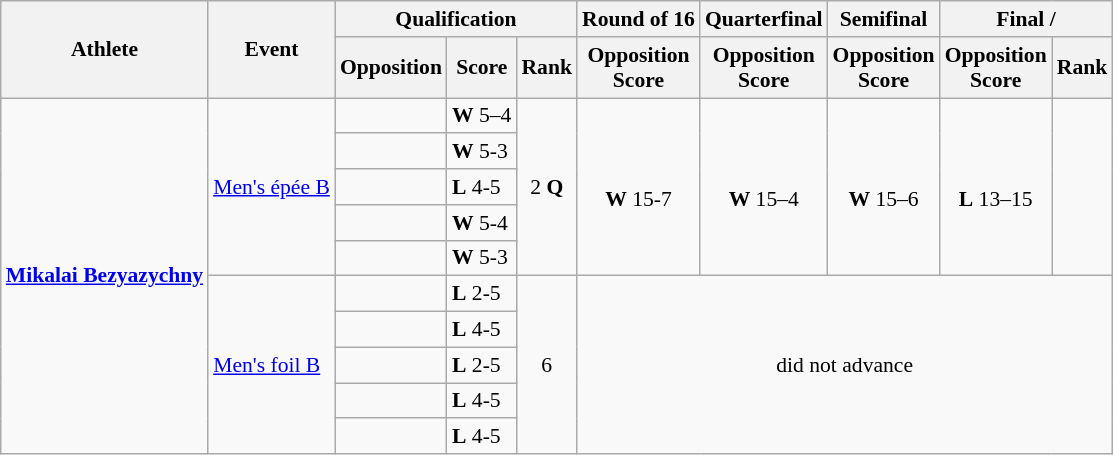<table class=wikitable style="font-size:90%">
<tr>
<th rowspan="2">Athlete</th>
<th rowspan="2">Event</th>
<th colspan="3">Qualification</th>
<th>Round of 16</th>
<th>Quarterfinal</th>
<th>Semifinal</th>
<th colspan="2">Final / </th>
</tr>
<tr>
<th>Opposition</th>
<th>Score</th>
<th>Rank</th>
<th>Opposition<br>Score</th>
<th>Opposition<br>Score</th>
<th>Opposition<br>Score</th>
<th>Opposition<br>Score</th>
<th>Rank</th>
</tr>
<tr>
<td rowspan=10><strong><a href='#'>Mikalai Bezyazychny</a></strong></td>
<td rowspan=5><a href='#'>Men's épée B</a></td>
<td></td>
<td><strong>W</strong> 5–4</td>
<td align="center" rowspan=5>2 <strong>Q</strong></td>
<td align="center" rowspan=5><br><strong>W</strong> 15-7</td>
<td align="center" rowspan=5><br><strong>W</strong> 15–4</td>
<td align="center" rowspan=5><br><strong>W</strong> 15–6</td>
<td align="center" rowspan=5><br><strong>L</strong> 13–15</td>
<td align="center" rowspan=5></td>
</tr>
<tr>
<td></td>
<td><strong>W</strong> 5-3</td>
</tr>
<tr>
<td></td>
<td><strong>L</strong> 4-5</td>
</tr>
<tr>
<td></td>
<td><strong>W</strong> 5-4</td>
</tr>
<tr>
<td></td>
<td><strong>W</strong> 5-3</td>
</tr>
<tr>
<td rowspan=5><a href='#'>Men's foil B</a></td>
<td></td>
<td><strong>L</strong> 2-5</td>
<td align="center" rowspan=5>6</td>
<td align="center" rowspan=5 colspan=5>did not advance</td>
</tr>
<tr>
<td></td>
<td><strong>L</strong> 4-5</td>
</tr>
<tr>
<td></td>
<td><strong>L</strong> 2-5</td>
</tr>
<tr>
<td></td>
<td><strong>L</strong> 4-5</td>
</tr>
<tr>
<td></td>
<td><strong>L</strong> 4-5</td>
</tr>
</table>
